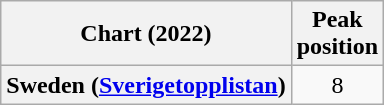<table class="wikitable plainrowheaders" style="text-align:center">
<tr>
<th scope="col">Chart (2022)</th>
<th scope="col">Peak<br>position</th>
</tr>
<tr>
<th scope="row">Sweden (<a href='#'>Sverigetopplistan</a>)</th>
<td>8</td>
</tr>
</table>
